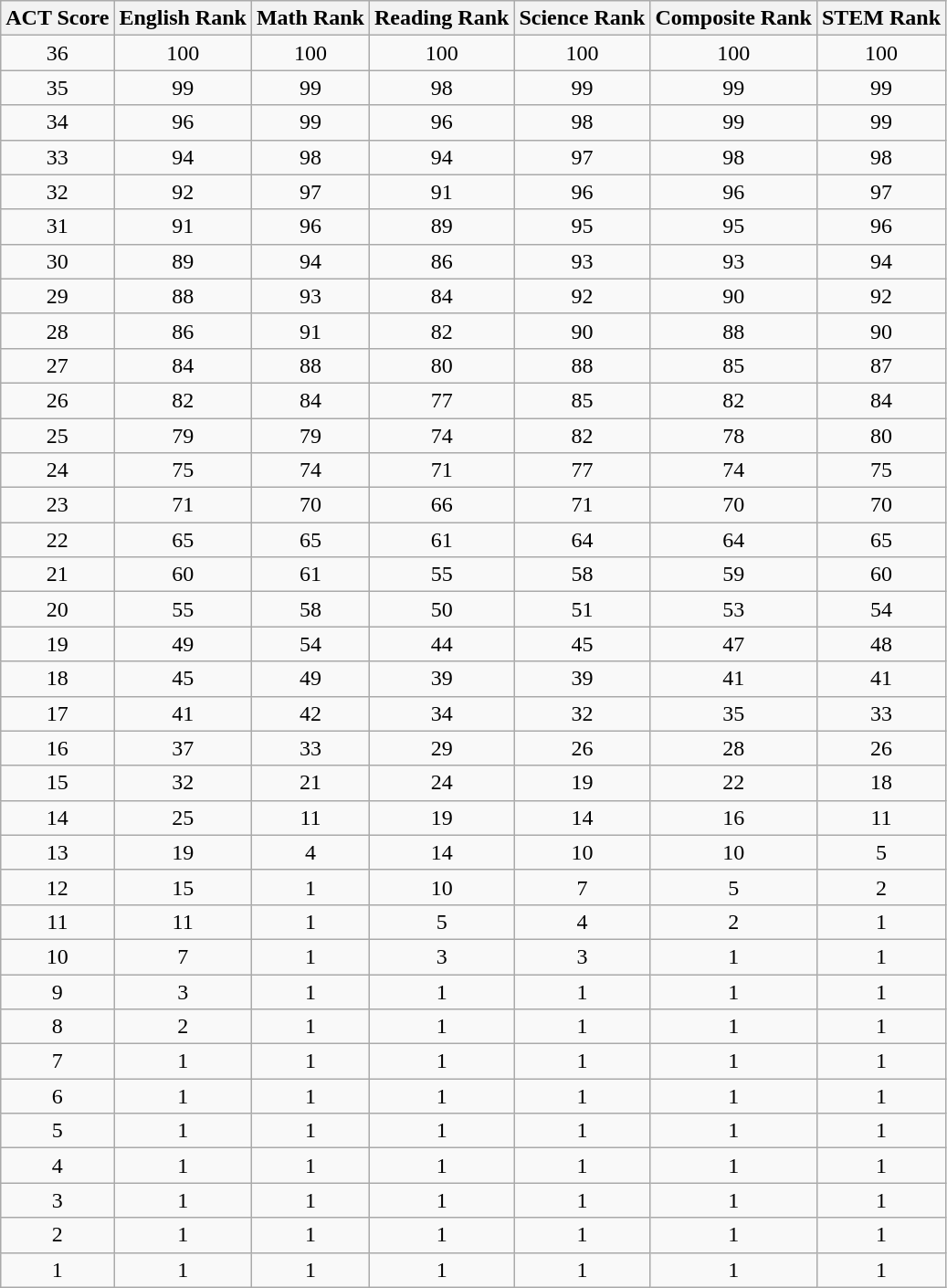<table class="wikitable" style="text-align: center;">
<tr>
<th>ACT Score</th>
<th>English Rank</th>
<th>Math Rank</th>
<th>Reading Rank</th>
<th>Science Rank</th>
<th>Composite Rank</th>
<th>STEM Rank</th>
</tr>
<tr>
<td>36</td>
<td>100</td>
<td>100</td>
<td>100</td>
<td>100</td>
<td>100</td>
<td>100</td>
</tr>
<tr>
<td>35</td>
<td>99</td>
<td>99</td>
<td>98</td>
<td>99</td>
<td>99</td>
<td>99</td>
</tr>
<tr>
<td>34</td>
<td>96</td>
<td>99</td>
<td>96</td>
<td>98</td>
<td>99</td>
<td>99</td>
</tr>
<tr>
<td>33</td>
<td>94</td>
<td>98</td>
<td>94</td>
<td>97</td>
<td>98</td>
<td>98</td>
</tr>
<tr>
<td>32</td>
<td>92</td>
<td>97</td>
<td>91</td>
<td>96</td>
<td>96</td>
<td>97</td>
</tr>
<tr>
<td>31</td>
<td>91</td>
<td>96</td>
<td>89</td>
<td>95</td>
<td>95</td>
<td>96</td>
</tr>
<tr>
<td>30</td>
<td>89</td>
<td>94</td>
<td>86</td>
<td>93</td>
<td>93</td>
<td>94</td>
</tr>
<tr>
<td>29</td>
<td>88</td>
<td>93</td>
<td>84</td>
<td>92</td>
<td>90</td>
<td>92</td>
</tr>
<tr>
<td>28</td>
<td>86</td>
<td>91</td>
<td>82</td>
<td>90</td>
<td>88</td>
<td>90</td>
</tr>
<tr>
<td>27</td>
<td>84</td>
<td>88</td>
<td>80</td>
<td>88</td>
<td>85</td>
<td>87</td>
</tr>
<tr>
<td>26</td>
<td>82</td>
<td>84</td>
<td>77</td>
<td>85</td>
<td>82</td>
<td>84</td>
</tr>
<tr>
<td>25</td>
<td>79</td>
<td>79</td>
<td>74</td>
<td>82</td>
<td>78</td>
<td>80</td>
</tr>
<tr>
<td>24</td>
<td>75</td>
<td>74</td>
<td>71</td>
<td>77</td>
<td>74</td>
<td>75</td>
</tr>
<tr>
<td>23</td>
<td>71</td>
<td>70</td>
<td>66</td>
<td>71</td>
<td>70</td>
<td>70</td>
</tr>
<tr>
<td>22</td>
<td>65</td>
<td>65</td>
<td>61</td>
<td>64</td>
<td>64</td>
<td>65</td>
</tr>
<tr>
<td>21</td>
<td>60</td>
<td>61</td>
<td>55</td>
<td>58</td>
<td>59</td>
<td>60</td>
</tr>
<tr>
<td>20</td>
<td>55</td>
<td>58</td>
<td>50</td>
<td>51</td>
<td>53</td>
<td>54</td>
</tr>
<tr>
<td>19</td>
<td>49</td>
<td>54</td>
<td>44</td>
<td>45</td>
<td>47</td>
<td>48</td>
</tr>
<tr>
<td>18</td>
<td>45</td>
<td>49</td>
<td>39</td>
<td>39</td>
<td>41</td>
<td>41</td>
</tr>
<tr>
<td>17</td>
<td>41</td>
<td>42</td>
<td>34</td>
<td>32</td>
<td>35</td>
<td>33</td>
</tr>
<tr>
<td>16</td>
<td>37</td>
<td>33</td>
<td>29</td>
<td>26</td>
<td>28</td>
<td>26</td>
</tr>
<tr>
<td>15</td>
<td>32</td>
<td>21</td>
<td>24</td>
<td>19</td>
<td>22</td>
<td>18</td>
</tr>
<tr>
<td>14</td>
<td>25</td>
<td>11</td>
<td>19</td>
<td>14</td>
<td>16</td>
<td>11</td>
</tr>
<tr>
<td>13</td>
<td>19</td>
<td>4</td>
<td>14</td>
<td>10</td>
<td>10</td>
<td>5</td>
</tr>
<tr>
<td>12</td>
<td>15</td>
<td>1</td>
<td>10</td>
<td>7</td>
<td>5</td>
<td>2</td>
</tr>
<tr>
<td>11</td>
<td>11</td>
<td>1</td>
<td>5</td>
<td>4</td>
<td>2</td>
<td>1</td>
</tr>
<tr>
<td>10</td>
<td>7</td>
<td>1</td>
<td>3</td>
<td>3</td>
<td>1</td>
<td>1</td>
</tr>
<tr>
<td>9</td>
<td>3</td>
<td>1</td>
<td>1</td>
<td>1</td>
<td>1</td>
<td>1</td>
</tr>
<tr>
<td>8</td>
<td>2</td>
<td>1</td>
<td>1</td>
<td>1</td>
<td>1</td>
<td>1</td>
</tr>
<tr>
<td>7</td>
<td>1</td>
<td>1</td>
<td>1</td>
<td>1</td>
<td>1</td>
<td>1</td>
</tr>
<tr>
<td>6</td>
<td>1</td>
<td>1</td>
<td>1</td>
<td>1</td>
<td>1</td>
<td>1</td>
</tr>
<tr>
<td>5</td>
<td>1</td>
<td>1</td>
<td>1</td>
<td>1</td>
<td>1</td>
<td>1</td>
</tr>
<tr>
<td>4</td>
<td>1</td>
<td>1</td>
<td>1</td>
<td>1</td>
<td>1</td>
<td>1</td>
</tr>
<tr>
<td>3</td>
<td>1</td>
<td>1</td>
<td>1</td>
<td>1</td>
<td>1</td>
<td>1</td>
</tr>
<tr>
<td>2</td>
<td>1</td>
<td>1</td>
<td>1</td>
<td>1</td>
<td>1</td>
<td>1</td>
</tr>
<tr>
<td>1</td>
<td>1</td>
<td>1</td>
<td>1</td>
<td>1</td>
<td>1</td>
<td>1</td>
</tr>
</table>
